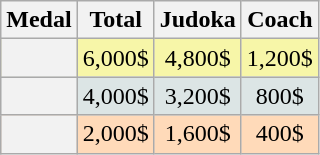<table class=wikitable style="text-align:center;">
<tr>
<th>Medal</th>
<th>Total</th>
<th>Judoka</th>
<th>Coach</th>
</tr>
<tr bgcolor=F7F6A8>
<th></th>
<td>6,000$</td>
<td>4,800$</td>
<td>1,200$</td>
</tr>
<tr bgcolor=DCE5E5>
<th></th>
<td>4,000$</td>
<td>3,200$</td>
<td>800$</td>
</tr>
<tr bgcolor=FFDAB9>
<th></th>
<td>2,000$</td>
<td>1,600$</td>
<td>400$</td>
</tr>
</table>
